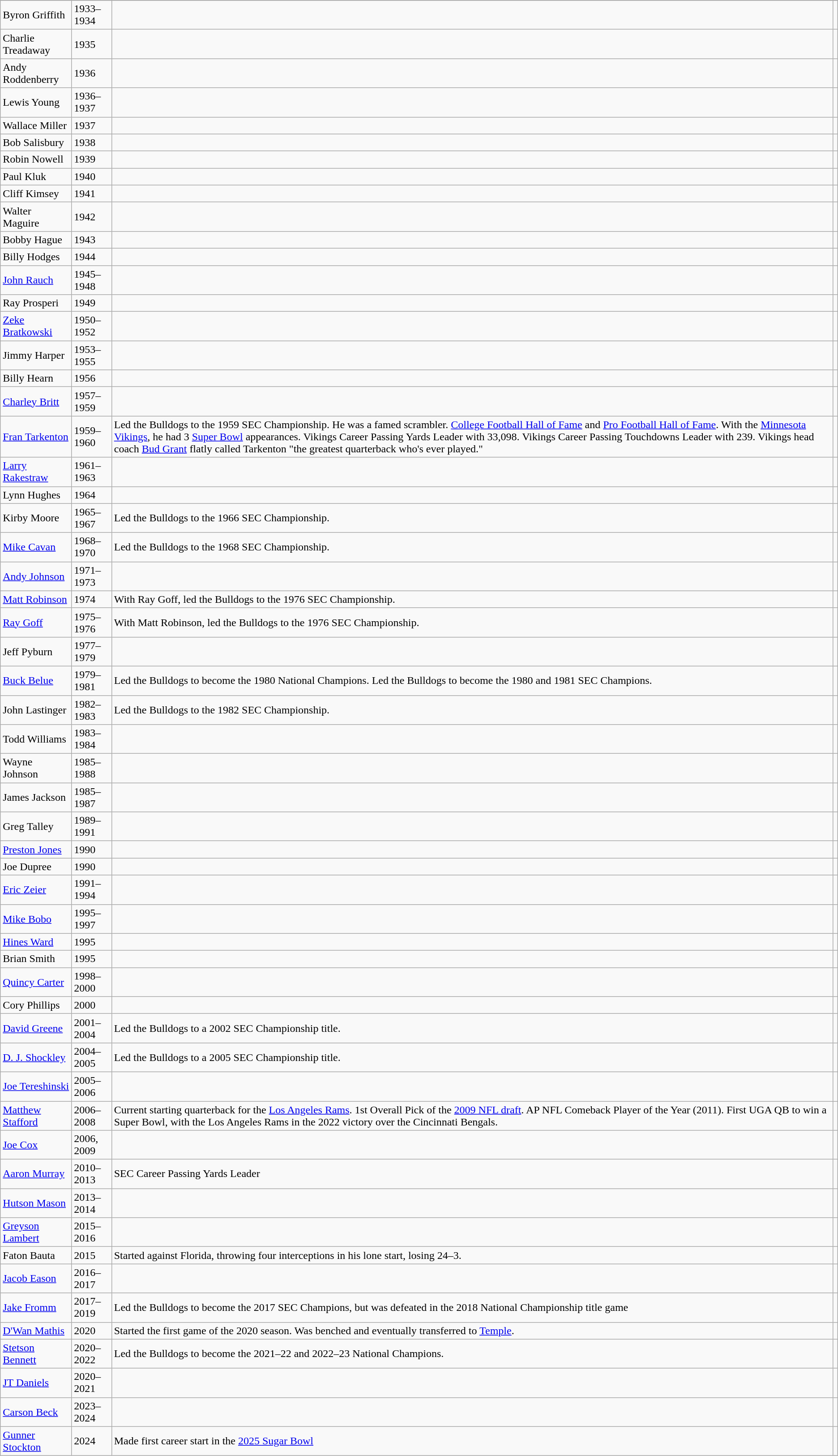<table class="wikitable sortable" style="text-align:left;">
<tr>
</tr>
<tr>
<td>Byron Griffith</td>
<td>1933–1934</td>
<td></td>
<td></td>
</tr>
<tr>
<td>Charlie Treadaway</td>
<td>1935</td>
<td></td>
<td></td>
</tr>
<tr>
<td>Andy Roddenberry</td>
<td>1936</td>
<td></td>
<td></td>
</tr>
<tr>
<td>Lewis Young</td>
<td>1936–1937</td>
<td></td>
<td></td>
</tr>
<tr>
<td>Wallace Miller</td>
<td>1937</td>
<td></td>
<td></td>
</tr>
<tr>
<td>Bob Salisbury</td>
<td>1938</td>
<td></td>
<td></td>
</tr>
<tr>
<td>Robin Nowell</td>
<td>1939</td>
<td></td>
<td></td>
</tr>
<tr>
<td>Paul Kluk</td>
<td>1940</td>
<td></td>
<td></td>
</tr>
<tr>
<td>Cliff Kimsey</td>
<td>1941</td>
<td></td>
<td></td>
</tr>
<tr>
<td>Walter Maguire</td>
<td>1942</td>
<td></td>
<td></td>
</tr>
<tr>
<td>Bobby Hague</td>
<td>1943</td>
<td></td>
<td></td>
</tr>
<tr>
<td>Billy Hodges</td>
<td>1944</td>
<td></td>
<td></td>
</tr>
<tr>
<td><a href='#'>John Rauch</a></td>
<td>1945–1948</td>
<td></td>
<td></td>
</tr>
<tr>
<td>Ray Prosperi</td>
<td>1949</td>
<td></td>
<td></td>
</tr>
<tr>
<td><a href='#'>Zeke Bratkowski</a></td>
<td>1950–1952</td>
<td></td>
<td></td>
</tr>
<tr>
<td>Jimmy Harper</td>
<td>1953–1955</td>
<td></td>
<td></td>
</tr>
<tr>
<td>Billy Hearn</td>
<td>1956</td>
<td></td>
<td></td>
</tr>
<tr>
<td><a href='#'>Charley Britt</a></td>
<td>1957–1959</td>
<td></td>
</tr>
<tr>
<td><a href='#'>Fran Tarkenton</a></td>
<td>1959–1960</td>
<td>Led the Bulldogs to the 1959 SEC Championship. He was a famed scrambler. <a href='#'>College Football Hall of Fame</a> and <a href='#'>Pro Football Hall of Fame</a>. With the <a href='#'>Minnesota Vikings</a>, he had 3 <a href='#'>Super Bowl</a> appearances.  Vikings Career Passing Yards Leader with 33,098. Vikings Career Passing Touchdowns Leader with 239. Vikings head coach <a href='#'>Bud Grant</a> flatly called Tarkenton "the greatest quarterback who's ever played."</td>
<td></td>
</tr>
<tr>
<td><a href='#'>Larry Rakestraw</a></td>
<td>1961–1963</td>
<td></td>
<td></td>
</tr>
<tr>
<td>Lynn Hughes</td>
<td>1964</td>
<td></td>
<td></td>
</tr>
<tr>
<td>Kirby Moore</td>
<td>1965–1967</td>
<td>Led the Bulldogs to the 1966 SEC Championship.</td>
<td></td>
</tr>
<tr>
<td><a href='#'>Mike Cavan</a></td>
<td>1968–1970</td>
<td>Led the Bulldogs to the 1968 SEC Championship.</td>
<td></td>
</tr>
<tr>
<td><a href='#'>Andy Johnson</a></td>
<td>1971–1973</td>
<td></td>
<td></td>
</tr>
<tr>
<td><a href='#'>Matt Robinson</a></td>
<td>1974</td>
<td>With Ray Goff, led the Bulldogs to the 1976 SEC Championship.</td>
<td></td>
</tr>
<tr>
<td><a href='#'>Ray Goff</a></td>
<td>1975–1976</td>
<td>With Matt Robinson, led the Bulldogs to the 1976 SEC Championship.</td>
<td></td>
</tr>
<tr>
<td>Jeff Pyburn</td>
<td>1977–1979</td>
<td></td>
<td></td>
</tr>
<tr>
<td><a href='#'>Buck Belue</a></td>
<td>1979–1981</td>
<td>Led the Bulldogs to become the 1980 National Champions. Led the Bulldogs to become the 1980 and 1981 SEC Champions.</td>
<td></td>
</tr>
<tr>
<td>John Lastinger</td>
<td>1982–1983</td>
<td>Led the Bulldogs to the 1982 SEC Championship.</td>
<td></td>
</tr>
<tr>
<td>Todd Williams</td>
<td>1983–1984</td>
<td></td>
<td></td>
</tr>
<tr>
<td>Wayne Johnson</td>
<td>1985–1988</td>
<td></td>
<td></td>
</tr>
<tr>
<td>James Jackson</td>
<td>1985–1987</td>
<td></td>
<td></td>
</tr>
<tr>
<td>Greg Talley</td>
<td>1989–1991</td>
<td></td>
<td></td>
</tr>
<tr>
<td><a href='#'>Preston Jones</a></td>
<td>1990</td>
<td></td>
<td></td>
</tr>
<tr>
<td>Joe Dupree</td>
<td>1990</td>
<td></td>
<td></td>
</tr>
<tr>
<td><a href='#'>Eric Zeier</a></td>
<td>1991–1994</td>
<td></td>
<td></td>
</tr>
<tr>
<td><a href='#'>Mike Bobo</a></td>
<td>1995–1997</td>
<td></td>
<td></td>
</tr>
<tr>
<td><a href='#'>Hines Ward</a></td>
<td>1995</td>
<td></td>
<td></td>
</tr>
<tr>
<td>Brian Smith</td>
<td>1995</td>
<td></td>
<td></td>
</tr>
<tr>
<td><a href='#'>Quincy Carter</a></td>
<td>1998–2000</td>
<td></td>
<td></td>
</tr>
<tr>
<td>Cory Phillips</td>
<td>2000</td>
<td></td>
<td></td>
</tr>
<tr>
<td><a href='#'>David Greene</a></td>
<td>2001–2004</td>
<td>Led the Bulldogs to a 2002 SEC Championship title.</td>
<td></td>
</tr>
<tr>
<td><a href='#'>D. J. Shockley</a></td>
<td>2004–2005</td>
<td>Led the Bulldogs to a 2005 SEC Championship title.</td>
<td></td>
</tr>
<tr>
<td><a href='#'>Joe Tereshinski</a></td>
<td>2005–2006</td>
<td></td>
<td></td>
</tr>
<tr>
<td><a href='#'>Matthew Stafford</a></td>
<td>2006–2008</td>
<td>Current starting quarterback for the <a href='#'>Los Angeles Rams</a>. 1st Overall Pick of the <a href='#'>2009 NFL draft</a>. AP NFL Comeback Player of the Year (2011). First UGA QB to win a Super Bowl, with the Los Angeles Rams in the 2022 victory over the Cincinnati Bengals.</td>
<td></td>
</tr>
<tr>
<td><a href='#'>Joe Cox</a></td>
<td>2006, 2009</td>
<td></td>
<td></td>
</tr>
<tr>
<td><a href='#'>Aaron Murray</a></td>
<td>2010–2013</td>
<td>SEC Career Passing Yards Leader</td>
<td></td>
</tr>
<tr>
<td><a href='#'>Hutson Mason</a></td>
<td>2013–2014</td>
<td></td>
<td></td>
</tr>
<tr>
<td><a href='#'>Greyson Lambert</a></td>
<td>2015–2016</td>
<td></td>
<td></td>
</tr>
<tr>
<td>Faton Bauta</td>
<td>2015</td>
<td>Started against Florida, throwing four interceptions in his lone start, losing 24–3.</td>
<td></td>
</tr>
<tr>
<td><a href='#'>Jacob Eason</a></td>
<td>2016–2017</td>
<td></td>
<td></td>
</tr>
<tr>
<td><a href='#'>Jake Fromm</a></td>
<td>2017–2019</td>
<td>Led the Bulldogs to become the 2017 SEC Champions, but was defeated in the 2018 National Championship title game</td>
<td></td>
</tr>
<tr>
<td><a href='#'>D'Wan Mathis</a></td>
<td>2020</td>
<td>Started the first game of the 2020 season. Was benched and eventually transferred to <a href='#'>Temple</a>.</td>
<td></td>
</tr>
<tr>
<td><a href='#'>Stetson Bennett</a></td>
<td>2020–2022</td>
<td>Led the Bulldogs to become the 2021–22 and 2022–23 National Champions.</td>
<td></td>
</tr>
<tr>
<td><a href='#'>JT Daniels</a></td>
<td>2020–2021</td>
<td></td>
<td></td>
</tr>
<tr>
<td><a href='#'>Carson Beck</a></td>
<td>2023–2024</td>
<td></td>
<td></td>
</tr>
<tr>
<td><a href='#'>Gunner Stockton</a></td>
<td>2024</td>
<td>Made first career start in the <a href='#'>2025 Sugar Bowl</a></td>
<td></td>
</tr>
</table>
